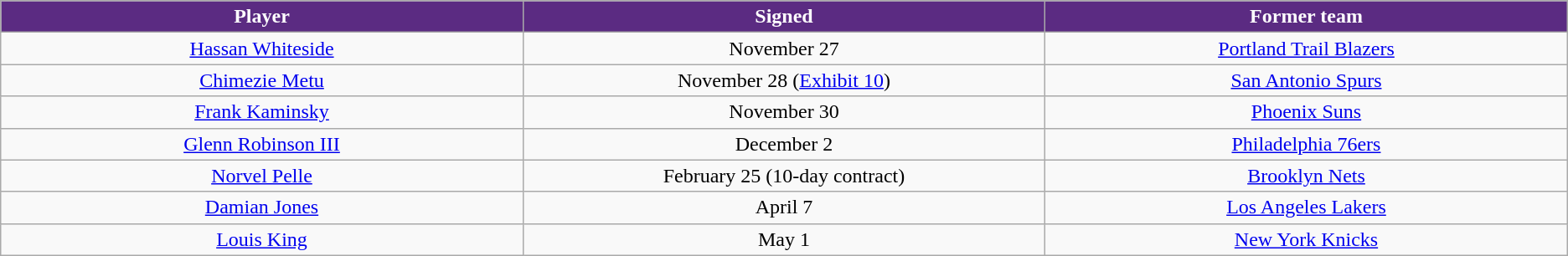<table class="wikitable sortable sortable" style="text-align: center">
<tr>
<th style="background:#5b2b82; color:white" width="10%">Player</th>
<th style="background:#5b2b82; color:white" width="10%">Signed</th>
<th style="background:#5b2b82; color:white" width="10%">Former team</th>
</tr>
<tr>
<td><a href='#'>Hassan Whiteside</a></td>
<td>November 27</td>
<td><a href='#'>Portland Trail Blazers</a></td>
</tr>
<tr>
<td><a href='#'>Chimezie Metu</a></td>
<td>November 28 (<a href='#'>Exhibit 10</a>)</td>
<td><a href='#'>San Antonio Spurs</a></td>
</tr>
<tr>
<td><a href='#'>Frank Kaminsky</a></td>
<td>November 30</td>
<td><a href='#'>Phoenix Suns</a></td>
</tr>
<tr>
<td><a href='#'>Glenn Robinson III</a></td>
<td>December 2</td>
<td><a href='#'>Philadelphia 76ers</a></td>
</tr>
<tr>
<td><a href='#'>Norvel Pelle</a></td>
<td>February 25 (10-day contract)</td>
<td><a href='#'>Brooklyn Nets</a></td>
</tr>
<tr>
<td><a href='#'>Damian Jones</a></td>
<td>April 7</td>
<td><a href='#'>Los Angeles Lakers</a></td>
</tr>
<tr>
<td><a href='#'>Louis King</a></td>
<td>May 1</td>
<td><a href='#'>New York Knicks</a></td>
</tr>
</table>
